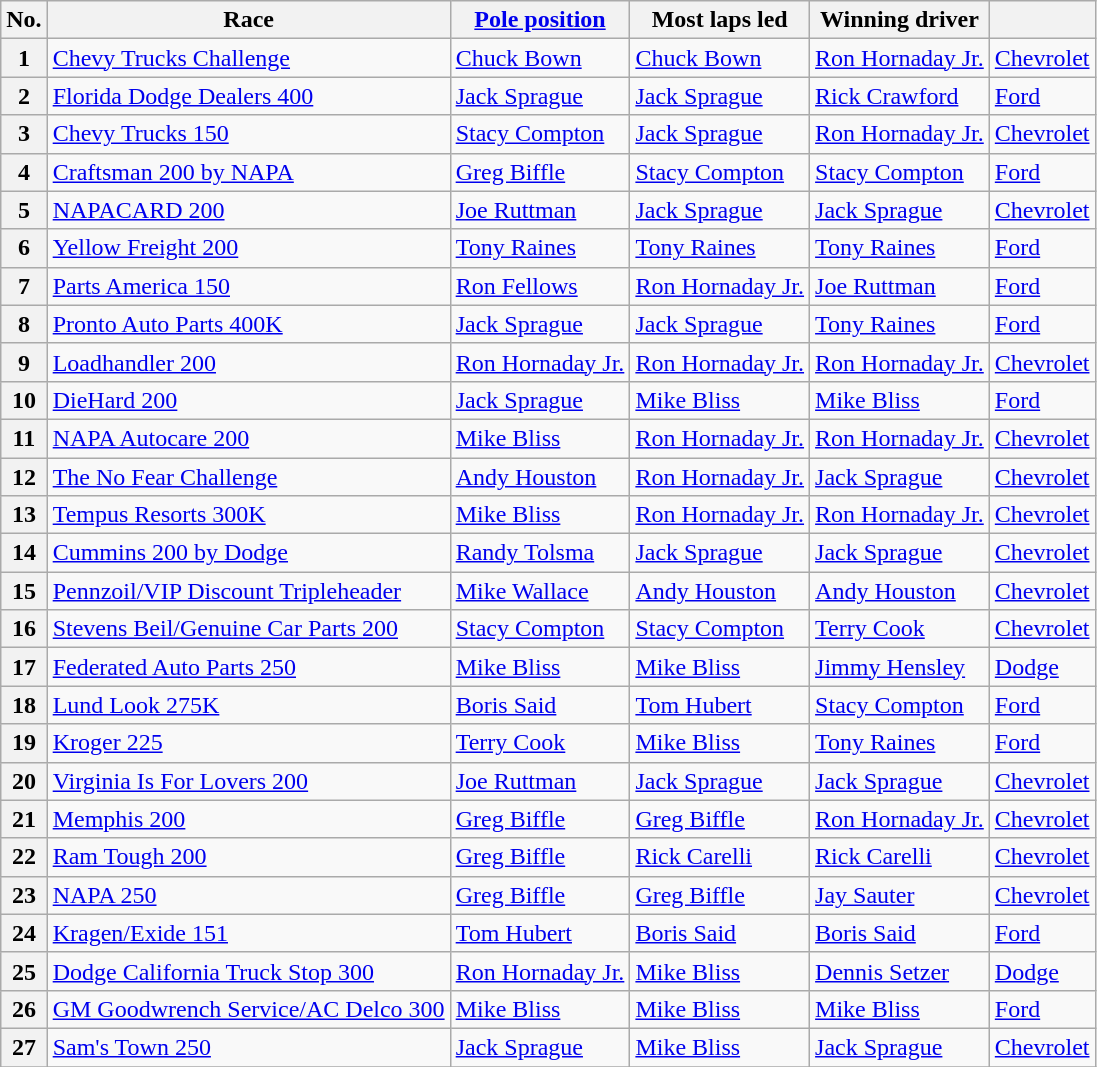<table class="wikitable">
<tr>
<th>No.</th>
<th>Race</th>
<th><a href='#'>Pole position</a></th>
<th>Most laps led</th>
<th>Winning driver</th>
<th></th>
</tr>
<tr>
<th>1</th>
<td><a href='#'>Chevy Trucks Challenge</a></td>
<td><a href='#'>Chuck Bown</a></td>
<td><a href='#'>Chuck Bown</a></td>
<td><a href='#'>Ron Hornaday Jr.</a></td>
<td><a href='#'>Chevrolet</a></td>
</tr>
<tr>
<th>2</th>
<td><a href='#'>Florida Dodge Dealers 400</a></td>
<td><a href='#'>Jack Sprague</a></td>
<td><a href='#'>Jack Sprague</a></td>
<td><a href='#'>Rick Crawford</a></td>
<td><a href='#'>Ford</a></td>
</tr>
<tr>
<th>3</th>
<td><a href='#'>Chevy Trucks 150</a></td>
<td><a href='#'>Stacy Compton</a></td>
<td><a href='#'>Jack Sprague</a></td>
<td><a href='#'>Ron Hornaday Jr.</a></td>
<td><a href='#'>Chevrolet</a></td>
</tr>
<tr>
<th>4</th>
<td><a href='#'>Craftsman 200 by NAPA</a></td>
<td><a href='#'>Greg Biffle</a></td>
<td><a href='#'>Stacy Compton</a></td>
<td><a href='#'>Stacy Compton</a></td>
<td><a href='#'>Ford</a></td>
</tr>
<tr>
<th>5</th>
<td><a href='#'>NAPACARD 200</a></td>
<td><a href='#'>Joe Ruttman</a></td>
<td><a href='#'>Jack Sprague</a></td>
<td><a href='#'>Jack Sprague</a></td>
<td><a href='#'>Chevrolet</a></td>
</tr>
<tr>
<th>6</th>
<td><a href='#'>Yellow Freight 200</a></td>
<td><a href='#'>Tony Raines</a></td>
<td><a href='#'>Tony Raines</a></td>
<td><a href='#'>Tony Raines</a></td>
<td><a href='#'>Ford</a></td>
</tr>
<tr>
<th>7</th>
<td><a href='#'>Parts America 150</a></td>
<td><a href='#'>Ron Fellows</a></td>
<td><a href='#'>Ron Hornaday Jr.</a></td>
<td><a href='#'>Joe Ruttman</a></td>
<td><a href='#'>Ford</a></td>
</tr>
<tr>
<th>8</th>
<td><a href='#'>Pronto Auto Parts 400K</a></td>
<td><a href='#'>Jack Sprague</a></td>
<td><a href='#'>Jack Sprague</a></td>
<td><a href='#'>Tony Raines</a></td>
<td><a href='#'>Ford</a></td>
</tr>
<tr>
<th>9</th>
<td><a href='#'>Loadhandler 200</a></td>
<td><a href='#'>Ron Hornaday Jr.</a></td>
<td><a href='#'>Ron Hornaday Jr.</a></td>
<td><a href='#'>Ron Hornaday Jr.</a></td>
<td><a href='#'>Chevrolet</a></td>
</tr>
<tr>
<th>10</th>
<td><a href='#'>DieHard 200</a></td>
<td><a href='#'>Jack Sprague</a></td>
<td><a href='#'>Mike Bliss</a></td>
<td><a href='#'>Mike Bliss</a></td>
<td><a href='#'>Ford</a></td>
</tr>
<tr>
<th>11</th>
<td><a href='#'>NAPA Autocare 200</a></td>
<td><a href='#'>Mike Bliss</a></td>
<td><a href='#'>Ron Hornaday Jr.</a></td>
<td><a href='#'>Ron Hornaday Jr.</a></td>
<td><a href='#'>Chevrolet</a></td>
</tr>
<tr>
<th>12</th>
<td><a href='#'>The No Fear Challenge</a></td>
<td><a href='#'>Andy Houston</a></td>
<td><a href='#'>Ron Hornaday Jr.</a></td>
<td><a href='#'>Jack Sprague</a></td>
<td><a href='#'>Chevrolet</a></td>
</tr>
<tr>
<th>13</th>
<td><a href='#'>Tempus Resorts 300K</a></td>
<td><a href='#'>Mike Bliss</a></td>
<td><a href='#'>Ron Hornaday Jr.</a></td>
<td><a href='#'>Ron Hornaday Jr.</a></td>
<td><a href='#'>Chevrolet</a></td>
</tr>
<tr>
<th>14</th>
<td><a href='#'>Cummins 200 by Dodge</a></td>
<td><a href='#'>Randy Tolsma</a></td>
<td><a href='#'>Jack Sprague</a></td>
<td><a href='#'>Jack Sprague</a></td>
<td><a href='#'>Chevrolet</a></td>
</tr>
<tr>
<th>15</th>
<td><a href='#'>Pennzoil/VIP Discount Tripleheader</a></td>
<td><a href='#'>Mike Wallace</a></td>
<td><a href='#'>Andy Houston</a></td>
<td><a href='#'>Andy Houston</a></td>
<td><a href='#'>Chevrolet</a></td>
</tr>
<tr>
<th>16</th>
<td><a href='#'>Stevens Beil/Genuine Car Parts 200</a></td>
<td><a href='#'>Stacy Compton</a></td>
<td><a href='#'>Stacy Compton</a></td>
<td><a href='#'>Terry Cook</a></td>
<td><a href='#'>Chevrolet</a></td>
</tr>
<tr>
<th>17</th>
<td><a href='#'>Federated Auto Parts 250</a></td>
<td><a href='#'>Mike Bliss</a></td>
<td><a href='#'>Mike Bliss</a></td>
<td><a href='#'>Jimmy Hensley</a></td>
<td><a href='#'>Dodge</a></td>
</tr>
<tr>
<th>18</th>
<td><a href='#'>Lund Look 275K</a></td>
<td><a href='#'>Boris Said</a></td>
<td><a href='#'>Tom Hubert</a></td>
<td><a href='#'>Stacy Compton</a></td>
<td><a href='#'>Ford</a></td>
</tr>
<tr>
<th>19</th>
<td><a href='#'>Kroger 225</a></td>
<td><a href='#'>Terry Cook</a></td>
<td><a href='#'>Mike Bliss</a></td>
<td><a href='#'>Tony Raines</a></td>
<td><a href='#'>Ford</a></td>
</tr>
<tr>
<th>20</th>
<td><a href='#'>Virginia Is For Lovers 200</a></td>
<td><a href='#'>Joe Ruttman</a></td>
<td><a href='#'>Jack Sprague</a></td>
<td><a href='#'>Jack Sprague</a></td>
<td><a href='#'>Chevrolet</a></td>
</tr>
<tr>
<th>21</th>
<td><a href='#'>Memphis 200</a></td>
<td><a href='#'>Greg Biffle</a></td>
<td><a href='#'>Greg Biffle</a></td>
<td><a href='#'>Ron Hornaday Jr.</a></td>
<td><a href='#'>Chevrolet</a></td>
</tr>
<tr>
<th>22</th>
<td><a href='#'>Ram Tough 200</a></td>
<td><a href='#'>Greg Biffle</a></td>
<td><a href='#'>Rick Carelli</a></td>
<td><a href='#'>Rick Carelli</a></td>
<td><a href='#'>Chevrolet</a></td>
</tr>
<tr>
<th>23</th>
<td><a href='#'>NAPA 250</a></td>
<td><a href='#'>Greg Biffle</a></td>
<td><a href='#'>Greg Biffle</a></td>
<td><a href='#'>Jay Sauter</a></td>
<td><a href='#'>Chevrolet</a></td>
</tr>
<tr>
<th>24</th>
<td><a href='#'>Kragen/Exide 151</a></td>
<td><a href='#'>Tom Hubert</a></td>
<td><a href='#'>Boris Said</a></td>
<td><a href='#'>Boris Said</a></td>
<td><a href='#'>Ford</a></td>
</tr>
<tr>
<th>25</th>
<td><a href='#'>Dodge California Truck Stop 300</a></td>
<td><a href='#'>Ron Hornaday Jr.</a></td>
<td><a href='#'>Mike Bliss</a></td>
<td><a href='#'>Dennis Setzer</a></td>
<td><a href='#'>Dodge</a></td>
</tr>
<tr>
<th>26</th>
<td><a href='#'>GM Goodwrench Service/AC Delco 300</a></td>
<td><a href='#'>Mike Bliss</a></td>
<td><a href='#'>Mike Bliss</a></td>
<td><a href='#'>Mike Bliss</a></td>
<td><a href='#'>Ford</a></td>
</tr>
<tr>
<th>27</th>
<td><a href='#'>Sam's Town 250</a></td>
<td><a href='#'>Jack Sprague</a></td>
<td><a href='#'>Mike Bliss</a></td>
<td><a href='#'>Jack Sprague</a></td>
<td><a href='#'>Chevrolet</a></td>
</tr>
<tr>
</tr>
</table>
